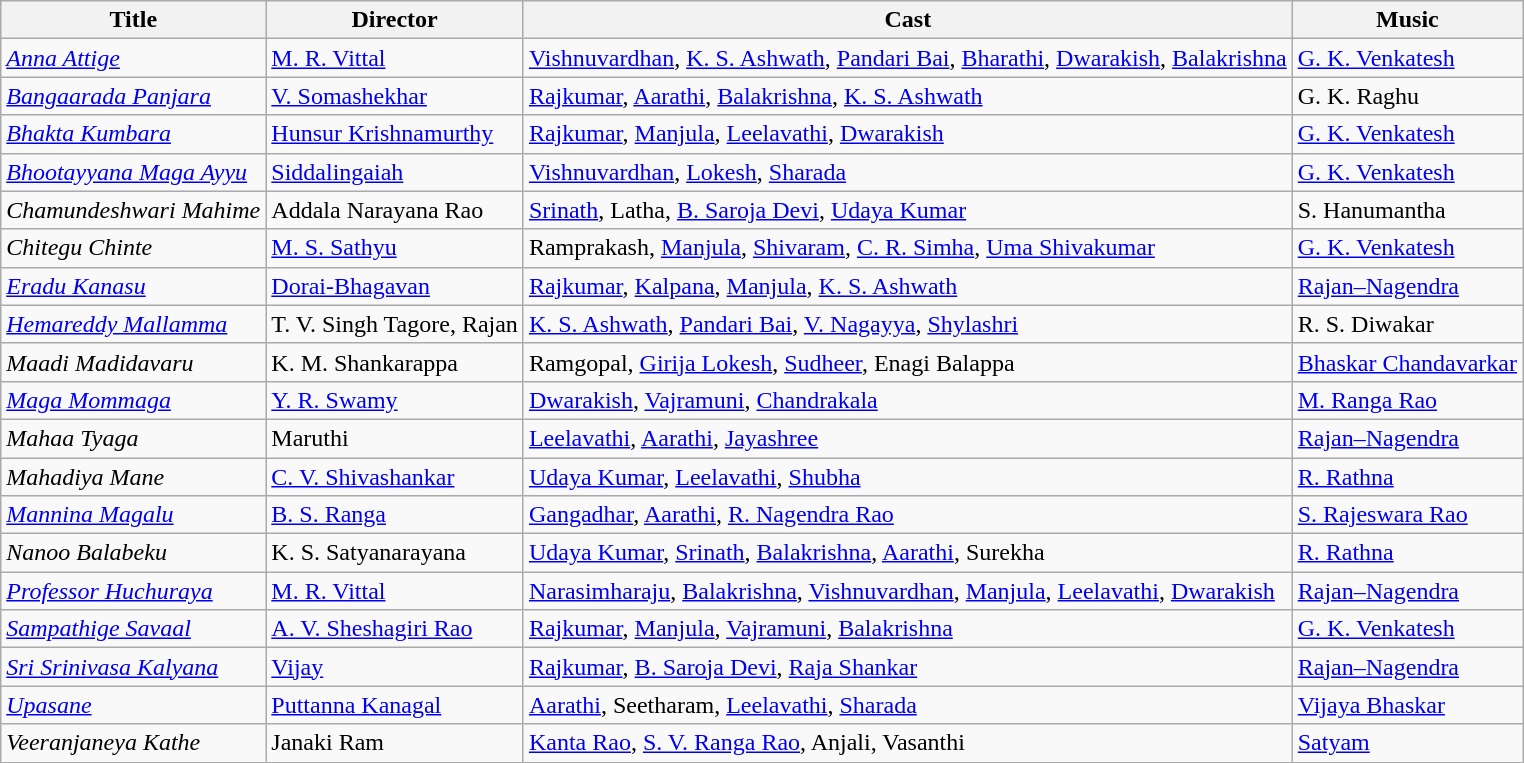<table class="wikitable">
<tr>
<th>Title</th>
<th>Director</th>
<th>Cast</th>
<th>Music</th>
</tr>
<tr>
<td><em><a href='#'>Anna Attige</a></em></td>
<td><a href='#'>M. R. Vittal</a></td>
<td><a href='#'>Vishnuvardhan</a>, <a href='#'>K. S. Ashwath</a>, <a href='#'>Pandari Bai</a>, <a href='#'>Bharathi</a>, <a href='#'>Dwarakish</a>, <a href='#'>Balakrishna</a></td>
<td><a href='#'>G. K. Venkatesh</a></td>
</tr>
<tr>
<td><em><a href='#'>Bangaarada Panjara</a></em></td>
<td><a href='#'>V. Somashekhar</a></td>
<td><a href='#'>Rajkumar</a>, <a href='#'>Aarathi</a>, <a href='#'>Balakrishna</a>, <a href='#'>K. S. Ashwath</a></td>
<td>G. K. Raghu</td>
</tr>
<tr>
<td><em><a href='#'>Bhakta Kumbara</a></em></td>
<td><a href='#'>Hunsur Krishnamurthy</a></td>
<td><a href='#'>Rajkumar</a>, <a href='#'>Manjula</a>, <a href='#'>Leelavathi</a>, <a href='#'>Dwarakish</a></td>
<td><a href='#'>G. K. Venkatesh</a></td>
</tr>
<tr>
<td><em><a href='#'>Bhootayyana Maga Ayyu</a></em></td>
<td><a href='#'>Siddalingaiah</a></td>
<td><a href='#'>Vishnuvardhan</a>, <a href='#'>Lokesh</a>, <a href='#'>Sharada</a></td>
<td><a href='#'>G. K. Venkatesh</a></td>
</tr>
<tr>
<td><em>Chamundeshwari Mahime</em></td>
<td>Addala Narayana Rao</td>
<td><a href='#'>Srinath</a>, Latha, <a href='#'>B. Saroja Devi</a>, <a href='#'>Udaya Kumar</a></td>
<td>S. Hanumantha</td>
</tr>
<tr>
<td><em>Chitegu Chinte</em></td>
<td><a href='#'>M. S. Sathyu</a></td>
<td>Ramprakash, <a href='#'>Manjula</a>, <a href='#'>Shivaram</a>, <a href='#'>C. R. Simha</a>, <a href='#'>Uma Shivakumar</a></td>
<td><a href='#'>G. K. Venkatesh</a></td>
</tr>
<tr>
<td><em><a href='#'>Eradu Kanasu</a></em></td>
<td><a href='#'>Dorai-Bhagavan</a></td>
<td><a href='#'>Rajkumar</a>, <a href='#'>Kalpana</a>, <a href='#'>Manjula</a>, <a href='#'>K. S. Ashwath</a></td>
<td><a href='#'>Rajan–Nagendra</a></td>
</tr>
<tr>
<td><em><a href='#'>Hemareddy Mallamma</a></em></td>
<td>T. V. Singh Tagore, Rajan</td>
<td><a href='#'>K. S. Ashwath</a>, <a href='#'>Pandari Bai</a>, <a href='#'>V. Nagayya</a>, <a href='#'>Shylashri</a></td>
<td>R. S. Diwakar</td>
</tr>
<tr>
<td><em>Maadi Madidavaru</em></td>
<td>K. M. Shankarappa</td>
<td>Ramgopal, <a href='#'>Girija Lokesh</a>, <a href='#'>Sudheer</a>, Enagi Balappa</td>
<td><a href='#'>Bhaskar Chandavarkar</a></td>
</tr>
<tr>
<td><em><a href='#'>Maga Mommaga</a></em></td>
<td><a href='#'>Y. R. Swamy</a></td>
<td><a href='#'>Dwarakish</a>, <a href='#'>Vajramuni</a>, <a href='#'>Chandrakala</a></td>
<td><a href='#'>M. Ranga Rao</a></td>
</tr>
<tr>
<td><em>Mahaa Tyaga</em></td>
<td>Maruthi</td>
<td><a href='#'>Leelavathi</a>, <a href='#'>Aarathi</a>, <a href='#'>Jayashree</a></td>
<td><a href='#'>Rajan–Nagendra</a></td>
</tr>
<tr>
<td><em>Mahadiya Mane</em></td>
<td><a href='#'>C. V. Shivashankar</a></td>
<td><a href='#'>Udaya Kumar</a>, <a href='#'>Leelavathi</a>, <a href='#'>Shubha</a></td>
<td><a href='#'>R. Rathna</a></td>
</tr>
<tr>
<td><em><a href='#'>Mannina Magalu</a></em></td>
<td><a href='#'>B. S. Ranga</a></td>
<td><a href='#'>Gangadhar</a>, <a href='#'>Aarathi</a>, <a href='#'>R. Nagendra Rao</a></td>
<td><a href='#'>S. Rajeswara Rao</a></td>
</tr>
<tr>
<td><em>Nanoo Balabeku</em></td>
<td>K. S. Satyanarayana</td>
<td><a href='#'>Udaya Kumar</a>,  <a href='#'>Srinath</a>, <a href='#'>Balakrishna</a>, <a href='#'>Aarathi</a>, Surekha</td>
<td><a href='#'>R. Rathna</a></td>
</tr>
<tr>
<td><em><a href='#'>Professor Huchuraya</a></em></td>
<td><a href='#'>M. R. Vittal</a></td>
<td><a href='#'>Narasimharaju</a>, <a href='#'>Balakrishna</a>, <a href='#'>Vishnuvardhan</a>, <a href='#'>Manjula</a>, <a href='#'>Leelavathi</a>, <a href='#'>Dwarakish</a></td>
<td><a href='#'>Rajan–Nagendra</a></td>
</tr>
<tr>
<td><em><a href='#'>Sampathige Savaal</a></em></td>
<td><a href='#'>A. V. Sheshagiri Rao</a></td>
<td><a href='#'>Rajkumar</a>, <a href='#'>Manjula</a>, <a href='#'>Vajramuni</a>, <a href='#'>Balakrishna</a></td>
<td><a href='#'>G. K. Venkatesh</a></td>
</tr>
<tr>
<td><em><a href='#'>Sri Srinivasa Kalyana</a></em></td>
<td><a href='#'>Vijay</a></td>
<td><a href='#'>Rajkumar</a>, <a href='#'>B. Saroja Devi</a>, <a href='#'>Raja Shankar</a></td>
<td><a href='#'>Rajan–Nagendra</a></td>
</tr>
<tr>
<td><em><a href='#'>Upasane</a></em></td>
<td><a href='#'>Puttanna Kanagal</a></td>
<td><a href='#'>Aarathi</a>, Seetharam, <a href='#'>Leelavathi</a>, <a href='#'>Sharada</a></td>
<td><a href='#'>Vijaya Bhaskar</a></td>
</tr>
<tr>
<td><em>Veeranjaneya Kathe</em></td>
<td>Janaki Ram</td>
<td><a href='#'>Kanta Rao</a>, <a href='#'>S. V. Ranga Rao</a>, Anjali, Vasanthi</td>
<td><a href='#'>Satyam</a></td>
</tr>
<tr>
</tr>
</table>
